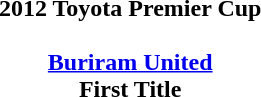<table width=90%>
<tr align=center>
<td><strong>2012 Toyota Premier Cup</strong><br><br>  <strong> <a href='#'>Buriram United</a></strong><br><strong>First Title</strong></td>
</tr>
</table>
